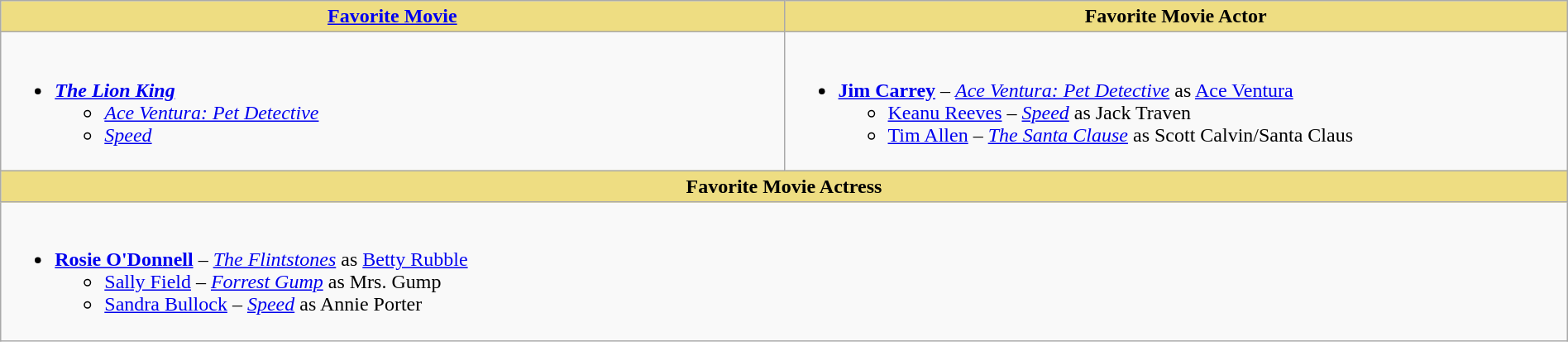<table class="wikitable" style="width:100%">
<tr>
<th style="background:#EEDD82; width:50%"><a href='#'>Favorite Movie</a></th>
<th style="background:#EEDD82; width:50%">Favorite Movie Actor</th>
</tr>
<tr>
<td valign="top"><br><ul><li><strong><em><a href='#'>The Lion King</a></em></strong><ul><li><em><a href='#'>Ace Ventura: Pet Detective</a></em></li><li><em><a href='#'>Speed</a></em></li></ul></li></ul></td>
<td valign="top"><br><ul><li><strong><a href='#'>Jim Carrey</a></strong> – <em><a href='#'>Ace Ventura: Pet Detective</a></em> as <a href='#'>Ace Ventura</a><ul><li><a href='#'>Keanu Reeves</a> – <em><a href='#'>Speed</a></em> as Jack Traven</li><li><a href='#'>Tim Allen</a> – <em><a href='#'>The Santa Clause</a></em> as Scott Calvin/Santa Claus</li></ul></li></ul></td>
</tr>
<tr>
<th style="background:#EEDD82;" colspan="2">Favorite Movie Actress</th>
</tr>
<tr>
<td colspan="2" valign="top"><br><ul><li><strong><a href='#'>Rosie O'Donnell</a></strong> – <em><a href='#'>The Flintstones</a></em> as <a href='#'>Betty Rubble</a><ul><li><a href='#'>Sally Field</a> – <em><a href='#'>Forrest Gump</a></em> as Mrs. Gump</li><li><a href='#'>Sandra Bullock</a> – <em><a href='#'>Speed</a></em> as Annie Porter</li></ul></li></ul></td>
</tr>
</table>
